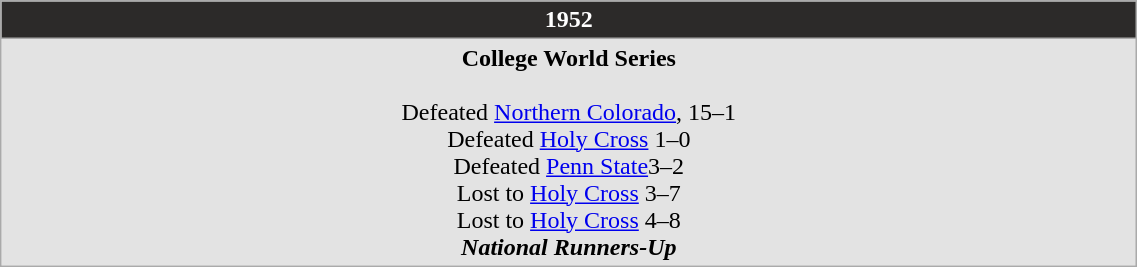<table Class="wikitable" width="60%">
<tr>
<th style="background:#2C2A29; color:white;">1952</th>
</tr>
<tr style="background: #e3e3e3;">
<td align="center"><strong>College World Series</strong><br><br>Defeated <a href='#'>Northern Colorado</a>, 15–1<br>Defeated <a href='#'>Holy Cross</a> 1–0<br>Defeated <a href='#'>Penn State</a>3–2<br>Lost to <a href='#'>Holy Cross</a> 3–7<br>Lost to <a href='#'>Holy Cross</a> 4–8<br><strong><em>National Runners-Up</em></strong></td>
</tr>
</table>
